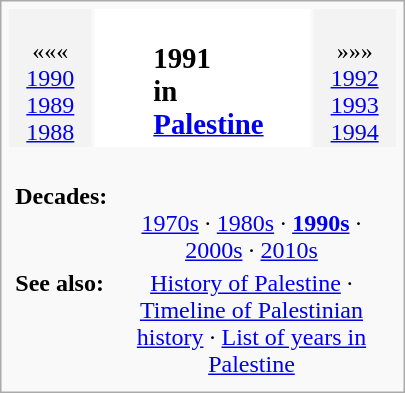<table class="infobox" style="text-align: center; width: 270px">
<tr>
<td style="background-color: #f3f3f3"><br>«««<br><a href='#'>1990</a><br><a href='#'>1989</a><br><a href='#'>1988</a></td>
<td style="background: white" align="center"><br><table style="background: inherit">
<tr valign="top">
<td align="center"><br><div></div></td>
<td align="center"><br><td><big><strong><span>1991</span><br>in<br><a href='#'>Palestine</a></strong></big></td></td>
</tr>
</table>
</td>
<td style="background-color: #f3f3f3"><br>»»»<br><a href='#'>1992</a><br><a href='#'>1993</a><br><a href='#'>1994</a></td>
</tr>
<tr valign="top">
<td colspan="3"><br><table style="width: 100%; border-width: 0; margin: 0; padding: 0; border-collapse: yes">
<tr valign="top">
<th style="text-align: left"><strong>Decades:</strong></th>
<td><br><div><a href='#'>1970s</a> · <a href='#'>1980s</a> · <strong><a href='#'>1990s</a></strong> · <a href='#'>2000s</a> · <a href='#'>2010s</a></div></td>
</tr>
<tr valign="top">
<th style="text-align: left"><strong>See also:</strong></th>
<td><a href='#'>History of Palestine</a> · <a href='#'>Timeline of Palestinian history</a> · <a href='#'>List of years in Palestine</a></td>
</tr>
</table>
</td>
</tr>
</table>
